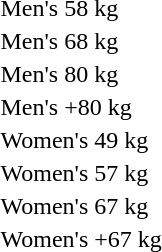<table>
<tr valign="top">
<td rowspan=2>Men's 58 kg<br></td>
<td rowspan=2></td>
<td rowspan=2></td>
<td></td>
</tr>
<tr>
<td></td>
</tr>
<tr valign="top">
<td rowspan=2>Men's 68 kg<br></td>
<td rowspan=2></td>
<td rowspan=2></td>
<td></td>
</tr>
<tr>
<td></td>
</tr>
<tr valign="top">
<td rowspan=2>Men's 80 kg<br></td>
<td rowspan=2></td>
<td rowspan=2></td>
<td></td>
</tr>
<tr>
<td></td>
</tr>
<tr valign="top">
<td rowspan=2>Men's +80 kg<br></td>
<td rowspan=2></td>
<td rowspan=2></td>
<td></td>
</tr>
<tr>
<td></td>
</tr>
<tr valign="top">
<td rowspan=2>Women's 49 kg<br></td>
<td rowspan=2></td>
<td rowspan=2></td>
<td></td>
</tr>
<tr>
<td></td>
</tr>
<tr valign="top">
<td rowspan=2>Women's 57 kg<br></td>
<td rowspan=2></td>
<td rowspan=2></td>
<td></td>
</tr>
<tr>
<td></td>
</tr>
<tr valign="top">
<td rowspan=2>Women's 67 kg<br></td>
<td rowspan=2></td>
<td rowspan=2></td>
<td></td>
</tr>
<tr>
<td></td>
</tr>
<tr valign="top">
<td rowspan=2>Women's +67 kg<br></td>
<td rowspan=2></td>
<td rowspan=2></td>
<td></td>
</tr>
<tr>
<td></td>
</tr>
</table>
